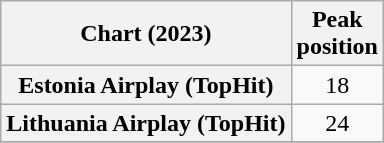<table class="wikitable plainrowheaders sortable" style="text-align:center">
<tr>
<th scope="col">Chart (2023)</th>
<th scope="col">Peak<br>position</th>
</tr>
<tr>
<th scope="row">Estonia Airplay (TopHit)</th>
<td>18</td>
</tr>
<tr>
<th scope="row">Lithuania Airplay (TopHit)</th>
<td>24</td>
</tr>
<tr>
</tr>
</table>
